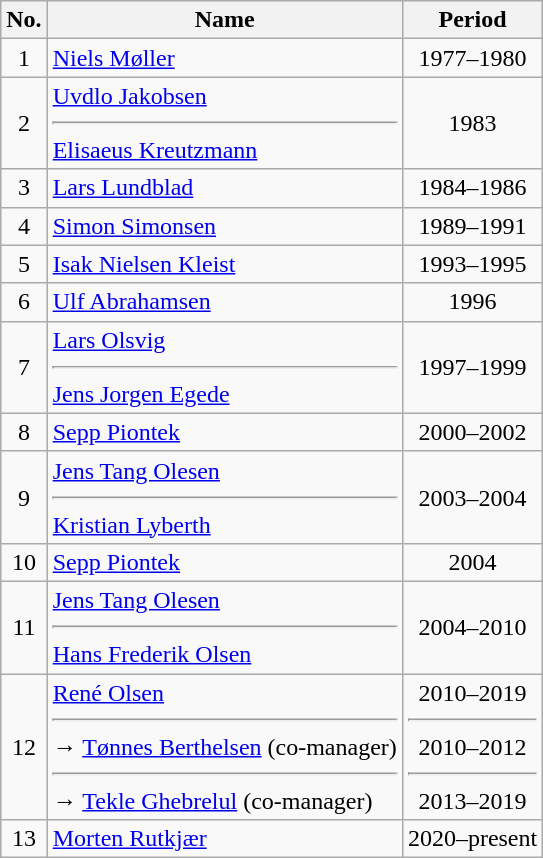<table class="wikitable">
<tr>
<th>No.</th>
<th>Name</th>
<th>Period</th>
</tr>
<tr>
<td align="center">1</td>
<td> <a href='#'>Niels Møller</a></td>
<td align="center">1977–1980</td>
</tr>
<tr>
<td align="center">2</td>
<td> <a href='#'>Uvdlo Jakobsen</a><hr> <a href='#'>Elisaeus Kreutzmann</a></td>
<td align="center">1983</td>
</tr>
<tr>
<td align="center">3</td>
<td> <a href='#'>Lars Lundblad</a></td>
<td align="center">1984–1986</td>
</tr>
<tr>
<td align="center">4</td>
<td> <a href='#'>Simon Simonsen</a></td>
<td align="center">1989–1991</td>
</tr>
<tr>
<td align="center">5</td>
<td> <a href='#'>Isak Nielsen Kleist</a></td>
<td align="center">1993–1995</td>
</tr>
<tr>
<td align="center">6</td>
<td> <a href='#'>Ulf Abrahamsen</a></td>
<td align="center">1996</td>
</tr>
<tr>
<td align="center">7</td>
<td> <a href='#'>Lars Olsvig</a><hr> <a href='#'>Jens Jorgen Egede</a></td>
<td align="center">1997–1999</td>
</tr>
<tr>
<td align="center">8</td>
<td> <a href='#'>Sepp Piontek</a></td>
<td align="center">2000–2002</td>
</tr>
<tr>
<td align="center">9</td>
<td> <a href='#'>Jens Tang Olesen</a><hr> <a href='#'>Kristian Lyberth</a></td>
<td align="center">2003–2004</td>
</tr>
<tr>
<td align="center">10</td>
<td> <a href='#'>Sepp Piontek</a></td>
<td align="center">2004</td>
</tr>
<tr>
<td align="center">11</td>
<td> <a href='#'>Jens Tang Olesen</a><hr> <a href='#'>Hans Frederik Olsen</a></td>
<td align="center">2004–2010</td>
</tr>
<tr>
<td align="center">12</td>
<td> <a href='#'>René Olsen</a><hr>→  <a href='#'>Tønnes Berthelsen</a> (co-manager)<hr>→  <a href='#'>Tekle Ghebrelul</a> (co-manager)</td>
<td align="center">2010–2019<hr>2010–2012<hr>2013–2019</td>
</tr>
<tr>
<td align="center">13</td>
<td> <a href='#'>Morten Rutkjær</a></td>
<td align="center">2020–present</td>
</tr>
</table>
